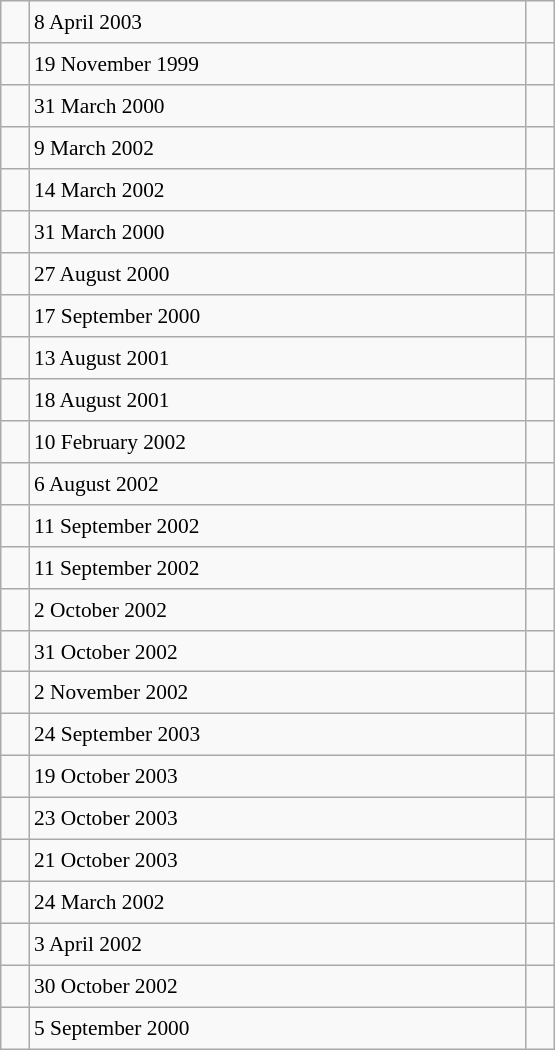<table class="wikitable" style="font-size: 89%; float: left; width: 26em; margin-right: 1em; height: 700px">
<tr>
<td></td>
<td>8 April 2003</td>
<td></td>
</tr>
<tr>
<td></td>
<td>19 November 1999</td>
<td></td>
</tr>
<tr>
<td></td>
<td>31 March 2000</td>
<td></td>
</tr>
<tr>
<td></td>
<td>9 March 2002</td>
<td></td>
</tr>
<tr>
<td></td>
<td>14 March 2002</td>
<td></td>
</tr>
<tr>
<td></td>
<td>31 March 2000</td>
<td></td>
</tr>
<tr>
<td></td>
<td>27 August 2000</td>
<td></td>
</tr>
<tr>
<td></td>
<td>17 September 2000</td>
<td></td>
</tr>
<tr>
<td></td>
<td>13 August 2001</td>
<td></td>
</tr>
<tr>
<td></td>
<td>18 August 2001</td>
<td></td>
</tr>
<tr>
<td></td>
<td>10 February 2002</td>
<td></td>
</tr>
<tr>
<td></td>
<td>6 August 2002</td>
<td></td>
</tr>
<tr>
<td></td>
<td>11 September 2002</td>
<td></td>
</tr>
<tr>
<td></td>
<td>11 September 2002</td>
<td></td>
</tr>
<tr>
<td></td>
<td>2 October 2002</td>
<td></td>
</tr>
<tr>
<td></td>
<td>31 October 2002</td>
<td></td>
</tr>
<tr>
<td></td>
<td>2 November 2002</td>
<td></td>
</tr>
<tr>
<td></td>
<td>24 September 2003</td>
<td></td>
</tr>
<tr>
<td></td>
<td>19 October 2003</td>
<td></td>
</tr>
<tr>
<td></td>
<td>23 October 2003</td>
<td></td>
</tr>
<tr>
<td></td>
<td>21 October 2003</td>
<td></td>
</tr>
<tr>
<td></td>
<td>24 March 2002</td>
<td></td>
</tr>
<tr>
<td></td>
<td>3 April 2002</td>
<td></td>
</tr>
<tr>
<td></td>
<td>30 October 2002</td>
<td></td>
</tr>
<tr>
<td></td>
<td>5 September 2000</td>
<td></td>
</tr>
</table>
